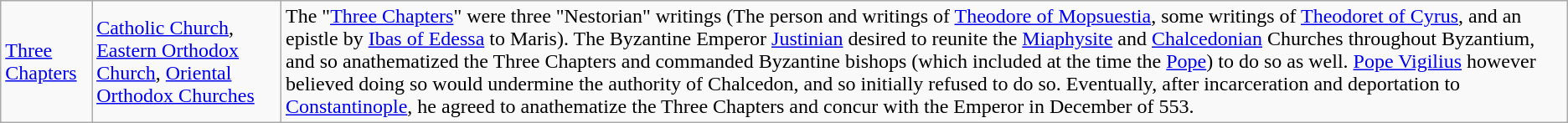<table class="wikitable">
<tr>
<td><a href='#'>Three Chapters</a></td>
<td><a href='#'>Catholic Church</a>, <a href='#'>Eastern Orthodox Church</a>, <a href='#'>Oriental Orthodox Churches</a></td>
<td>The "<a href='#'>Three Chapters</a>" were three "Nestorian" writings (The person and writings of <a href='#'>Theodore of Mopsuestia</a>, some writings of <a href='#'>Theodoret of Cyrus</a>, and an epistle by <a href='#'>Ibas of Edessa</a> to Maris). The Byzantine Emperor <a href='#'>Justinian</a> desired to reunite the <a href='#'>Miaphysite</a> and <a href='#'>Chalcedonian</a> Churches throughout Byzantium, and so anathematized the Three Chapters and commanded Byzantine bishops (which included at the time the <a href='#'>Pope</a>) to do so as well. <a href='#'>Pope Vigilius</a> however believed doing so would undermine the authority of Chalcedon, and so initially refused to do so. Eventually, after incarceration and deportation to <a href='#'>Constantinople</a>, he agreed to anathematize the Three Chapters and concur with the Emperor in December of 553.</td>
</tr>
</table>
